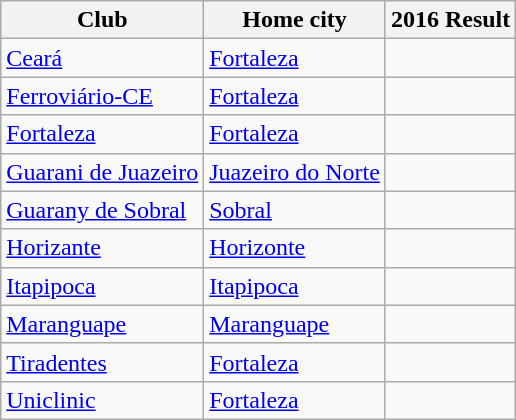<table class="wikitable sortable">
<tr>
<th>Club</th>
<th>Home city</th>
<th>2016 Result</th>
</tr>
<tr>
<td><a href='#'>Ceará</a></td>
<td><a href='#'>Fortaleza</a></td>
<td></td>
</tr>
<tr>
<td><a href='#'>Ferroviário-CE</a></td>
<td><a href='#'>Fortaleza</a></td>
<td></td>
</tr>
<tr>
<td><a href='#'>Fortaleza</a></td>
<td><a href='#'>Fortaleza</a></td>
<td></td>
</tr>
<tr>
<td><a href='#'>Guarani de Juazeiro</a></td>
<td><a href='#'>Juazeiro do Norte</a></td>
<td></td>
</tr>
<tr>
<td><a href='#'>Guarany de Sobral</a></td>
<td><a href='#'>Sobral</a></td>
<td></td>
</tr>
<tr>
<td><a href='#'>Horizante</a></td>
<td><a href='#'>Horizonte</a></td>
<td></td>
</tr>
<tr>
<td><a href='#'>Itapipoca</a></td>
<td><a href='#'>Itapipoca</a></td>
<td></td>
</tr>
<tr>
<td><a href='#'>Maranguape</a></td>
<td><a href='#'>Maranguape</a></td>
<td></td>
</tr>
<tr>
<td><a href='#'>Tiradentes</a></td>
<td><a href='#'>Fortaleza</a></td>
<td></td>
</tr>
<tr>
<td><a href='#'>Uniclinic</a></td>
<td><a href='#'>Fortaleza</a></td>
<td></td>
</tr>
</table>
